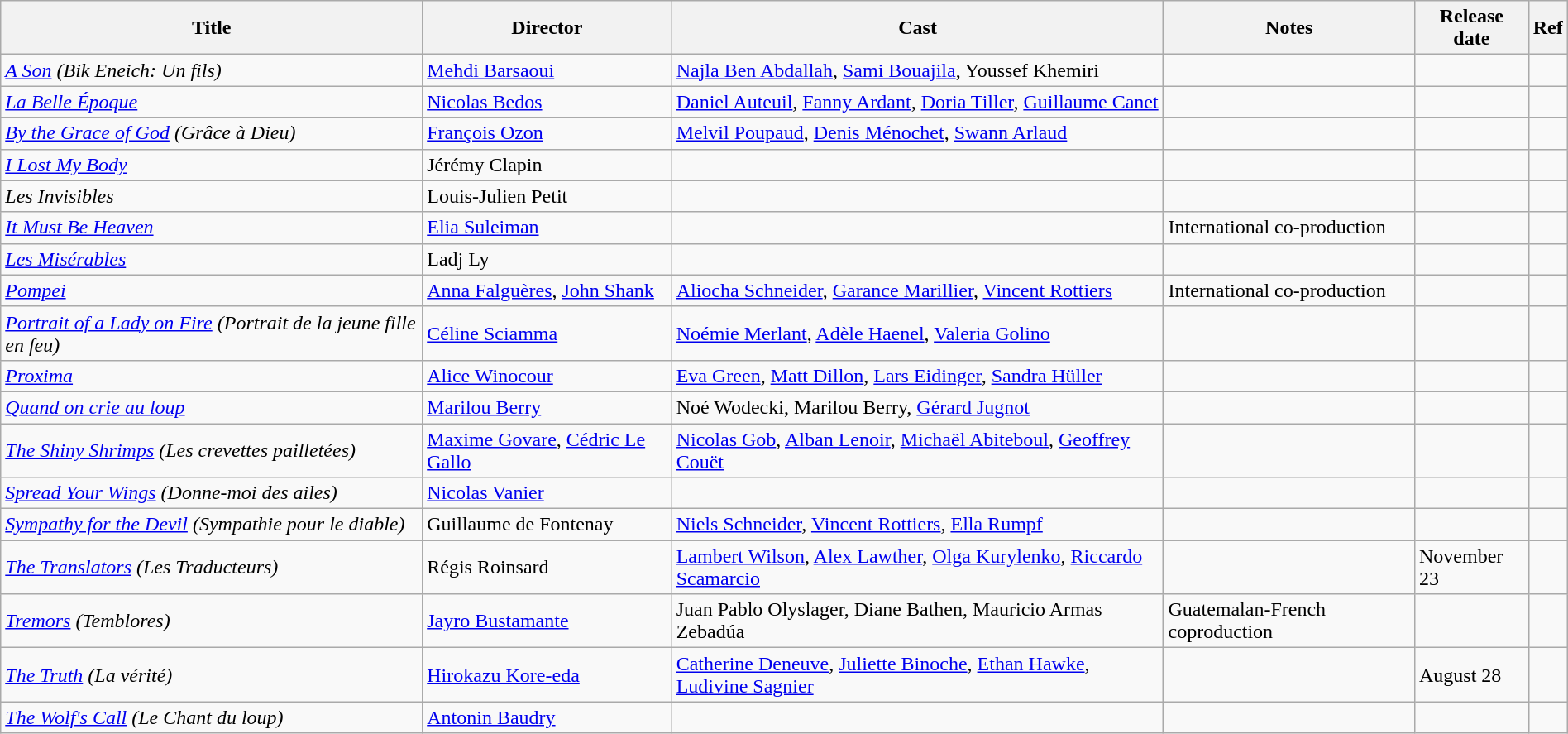<table class="wikitable sortable" style="width:100%;">
<tr>
<th>Title</th>
<th>Director</th>
<th>Cast</th>
<th>Notes</th>
<th>Release date</th>
<th>Ref</th>
</tr>
<tr>
<td><em><a href='#'>A Son</a> (Bik Eneich: Un fils)</em></td>
<td><a href='#'>Mehdi Barsaoui</a></td>
<td><a href='#'>Najla Ben Abdallah</a>, <a href='#'>Sami Bouajila</a>, Youssef Khemiri</td>
<td></td>
<td></td>
<td></td>
</tr>
<tr>
<td><em><a href='#'>La Belle Époque</a></em></td>
<td><a href='#'>Nicolas Bedos</a></td>
<td><a href='#'>Daniel Auteuil</a>, <a href='#'>Fanny Ardant</a>, <a href='#'>Doria Tiller</a>, <a href='#'>Guillaume Canet</a></td>
<td></td>
<td></td>
<td></td>
</tr>
<tr>
<td><em><a href='#'>By the Grace of God</a> (Grâce à Dieu)</em></td>
<td><a href='#'>François Ozon</a></td>
<td><a href='#'>Melvil Poupaud</a>, <a href='#'>Denis Ménochet</a>, <a href='#'>Swann Arlaud</a></td>
<td></td>
<td></td>
<td></td>
</tr>
<tr>
<td><em><a href='#'>I Lost My Body</a></em></td>
<td>Jérémy Clapin</td>
<td></td>
<td></td>
<td></td>
<td></td>
</tr>
<tr>
<td><em>Les Invisibles</em></td>
<td>Louis-Julien Petit</td>
<td></td>
<td></td>
<td></td>
<td></td>
</tr>
<tr>
<td><em><a href='#'>It Must Be Heaven</a></em></td>
<td><a href='#'>Elia Suleiman</a></td>
<td></td>
<td>International co-production</td>
<td></td>
<td></td>
</tr>
<tr>
<td><em><a href='#'>Les Misérables</a></em></td>
<td>Ladj Ly</td>
<td></td>
<td></td>
<td></td>
<td></td>
</tr>
<tr>
<td><em><a href='#'>Pompei</a></em></td>
<td><a href='#'>Anna Falguères</a>, <a href='#'>John Shank</a></td>
<td><a href='#'>Aliocha Schneider</a>, <a href='#'>Garance Marillier</a>, <a href='#'>Vincent Rottiers</a></td>
<td>International co-production</td>
<td></td>
<td></td>
</tr>
<tr>
<td><em><a href='#'>Portrait of a Lady on Fire</a> (Portrait de la jeune fille en feu)</em></td>
<td><a href='#'>Céline Sciamma</a></td>
<td><a href='#'>Noémie Merlant</a>, <a href='#'>Adèle Haenel</a>, <a href='#'>Valeria Golino</a></td>
<td></td>
<td></td>
<td></td>
</tr>
<tr>
<td><em><a href='#'>Proxima</a></em></td>
<td><a href='#'>Alice Winocour</a></td>
<td><a href='#'>Eva Green</a>, <a href='#'>Matt Dillon</a>, <a href='#'>Lars Eidinger</a>, <a href='#'>Sandra Hüller</a></td>
<td></td>
<td></td>
<td></td>
</tr>
<tr>
<td><em><a href='#'>Quand on crie au loup</a></em></td>
<td><a href='#'>Marilou Berry</a></td>
<td>Noé Wodecki, Marilou Berry, <a href='#'>Gérard Jugnot</a></td>
<td></td>
<td></td>
<td></td>
</tr>
<tr>
<td><em><a href='#'>The Shiny Shrimps</a> (Les crevettes pailletées)</em></td>
<td><a href='#'>Maxime Govare</a>, <a href='#'>Cédric Le Gallo</a></td>
<td><a href='#'>Nicolas Gob</a>, <a href='#'>Alban Lenoir</a>, <a href='#'>Michaël Abiteboul</a>, <a href='#'>Geoffrey Couët</a></td>
<td></td>
<td></td>
<td></td>
</tr>
<tr>
<td><em><a href='#'>Spread Your Wings</a> (Donne-moi des ailes)</em></td>
<td><a href='#'>Nicolas Vanier</a></td>
<td></td>
<td></td>
<td></td>
<td></td>
</tr>
<tr>
<td><em><a href='#'>Sympathy for the Devil</a> (Sympathie pour le diable)</em></td>
<td>Guillaume de Fontenay</td>
<td><a href='#'>Niels Schneider</a>, <a href='#'>Vincent Rottiers</a>, <a href='#'>Ella Rumpf</a></td>
<td></td>
<td></td>
<td></td>
</tr>
<tr>
<td><em><a href='#'>The Translators</a> (Les Traducteurs)</em></td>
<td>Régis Roinsard</td>
<td><a href='#'>Lambert Wilson</a>, <a href='#'>Alex Lawther</a>, <a href='#'>Olga Kurylenko</a>, <a href='#'>Riccardo Scamarcio</a></td>
<td></td>
<td>November 23</td>
<td></td>
</tr>
<tr>
<td><em><a href='#'>Tremors</a> (Temblores)</em></td>
<td><a href='#'>Jayro Bustamante</a></td>
<td>Juan Pablo Olyslager, Diane Bathen, Mauricio Armas Zebadúa</td>
<td>Guatemalan-French coproduction</td>
<td></td>
<td></td>
</tr>
<tr>
<td><em><a href='#'>The Truth</a> (La vérité)</em></td>
<td><a href='#'>Hirokazu Kore-eda</a></td>
<td><a href='#'>Catherine Deneuve</a>, <a href='#'>Juliette Binoche</a>, <a href='#'>Ethan Hawke</a>, <a href='#'>Ludivine Sagnier</a></td>
<td></td>
<td>August 28</td>
<td></td>
</tr>
<tr>
<td><em><a href='#'>The Wolf's Call</a> (Le Chant du loup)</em></td>
<td><a href='#'>Antonin Baudry</a></td>
<td></td>
<td></td>
<td></td>
<td></td>
</tr>
</table>
